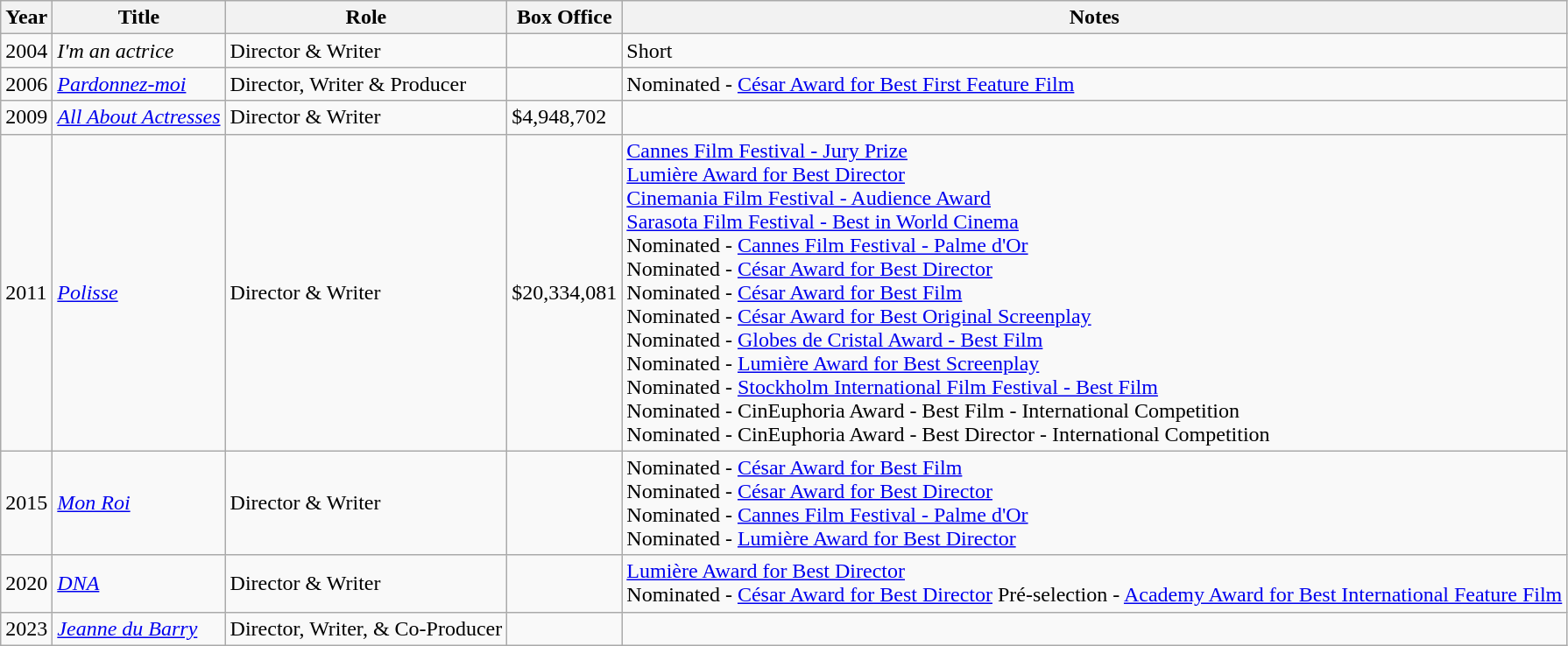<table class="wikitable sortable">
<tr>
<th>Year</th>
<th>Title</th>
<th>Role</th>
<th>Box Office</th>
<th>Notes</th>
</tr>
<tr>
<td>2004</td>
<td><em>I'm an actrice</em></td>
<td>Director & Writer</td>
<td></td>
<td>Short</td>
</tr>
<tr>
<td>2006</td>
<td><em><a href='#'>Pardonnez-moi</a></em></td>
<td>Director, Writer & Producer</td>
<td></td>
<td>Nominated - <a href='#'>César Award for Best First Feature Film</a></td>
</tr>
<tr>
<td>2009</td>
<td><em><a href='#'>All About Actresses</a></em></td>
<td>Director & Writer</td>
<td>$4,948,702</td>
<td></td>
</tr>
<tr>
<td>2011</td>
<td><em><a href='#'>Polisse</a></em></td>
<td>Director & Writer</td>
<td>$20,334,081</td>
<td><a href='#'>Cannes Film Festival - Jury Prize</a><br><a href='#'>Lumière Award for Best Director</a><br><a href='#'>Cinemania Film Festival - Audience Award</a><br><a href='#'>Sarasota Film Festival - Best in World Cinema</a><br>Nominated - <a href='#'>Cannes Film Festival - Palme d'Or</a><br>Nominated - <a href='#'>César Award for Best Director</a><br>Nominated - <a href='#'>César Award for Best Film</a><br>Nominated - <a href='#'>César Award for Best Original Screenplay</a><br>Nominated - <a href='#'>Globes de Cristal Award - Best Film</a><br>Nominated - <a href='#'>Lumière Award for Best Screenplay</a><br>Nominated - <a href='#'>Stockholm International Film Festival - Best Film</a><br>Nominated - CinEuphoria Award - Best Film - International Competition<br>Nominated - CinEuphoria Award - Best Director - International Competition</td>
</tr>
<tr>
<td>2015</td>
<td><em><a href='#'>Mon Roi</a></em></td>
<td>Director & Writer</td>
<td></td>
<td>Nominated - <a href='#'>César Award for Best Film</a><br>Nominated - <a href='#'>César Award for Best Director</a><br>Nominated - <a href='#'>Cannes Film Festival - Palme d'Or</a><br>Nominated - <a href='#'>Lumière Award for Best Director</a></td>
</tr>
<tr>
<td>2020</td>
<td><em><a href='#'>DNA</a></em></td>
<td>Director & Writer</td>
<td></td>
<td><a href='#'>Lumière Award for Best Director</a><br>Nominated - <a href='#'>César Award for Best Director</a>
Pré-selection - <a href='#'>Academy Award for Best International Feature Film</a></td>
</tr>
<tr>
<td>2023</td>
<td><em><a href='#'>Jeanne du Barry</a></em></td>
<td>Director, Writer, & Co-Producer</td>
<td></td>
<td></td>
</tr>
</table>
